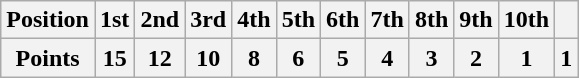<table class="wikitable">
<tr>
<th>Position</th>
<th>1st</th>
<th>2nd</th>
<th>3rd</th>
<th>4th</th>
<th>5th</th>
<th>6th</th>
<th>7th</th>
<th>8th</th>
<th>9th</th>
<th>10th</th>
<th></th>
</tr>
<tr>
<th>Points</th>
<th>15</th>
<th>12</th>
<th>10</th>
<th>8</th>
<th>6</th>
<th>5</th>
<th>4</th>
<th>3</th>
<th>2</th>
<th>1</th>
<th>1</th>
</tr>
</table>
